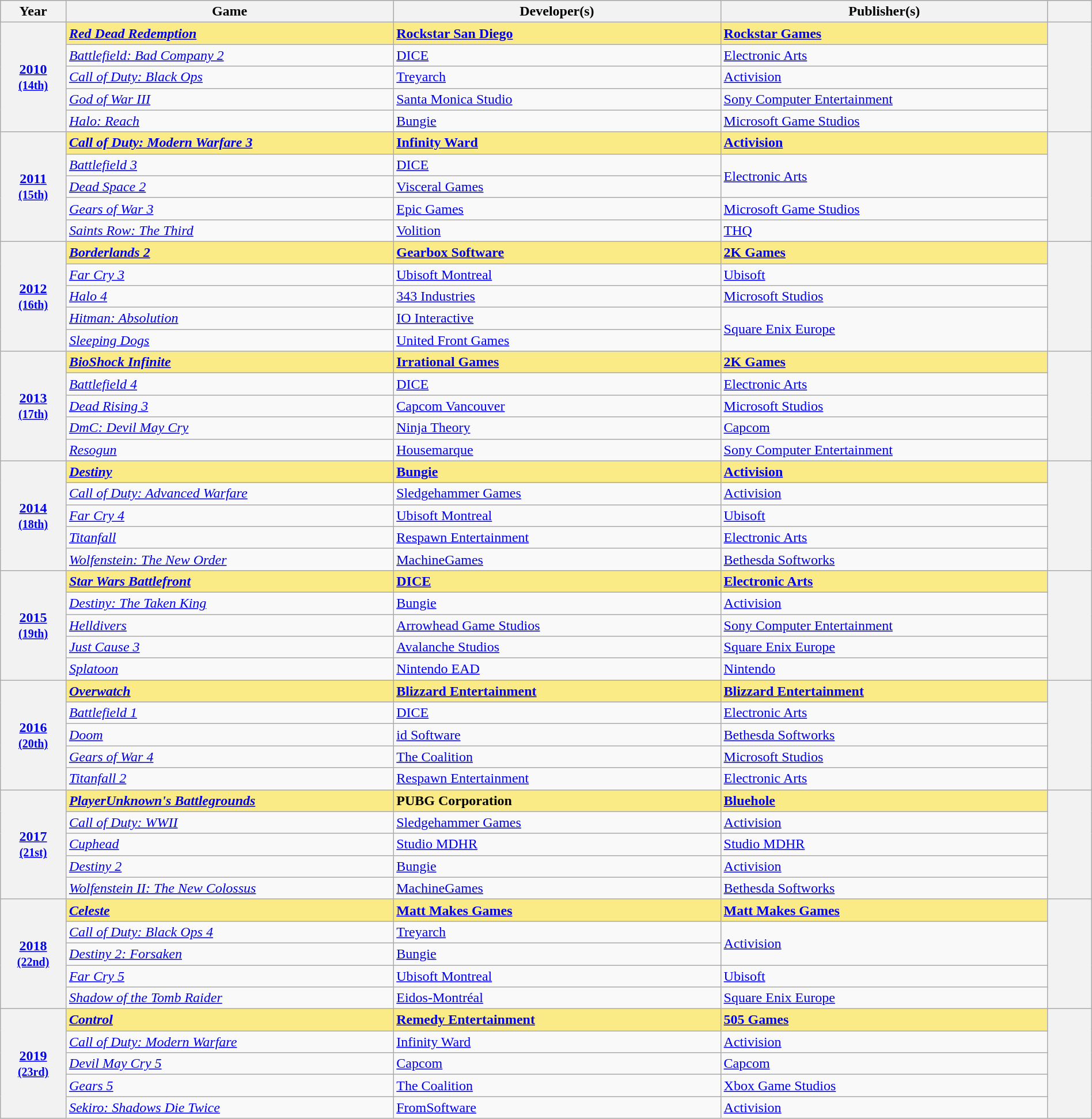<table class="wikitable sortable" style="width:100%">
<tr style="background:#bebebe">
<th scope="col" style="width:6%;">Year</th>
<th scope="col" style="width:30%;">Game</th>
<th scope="col" style="width:30%;">Developer(s)</th>
<th scope="col" style="width:30%;">Publisher(s)</th>
<th scope="col" style="width:4%;" class="unsortable"></th>
</tr>
<tr>
<th scope="row" rowspan="5" style="text-align:center"><a href='#'>2010</a> <br><small><a href='#'>(14th)</a> </small></th>
<td style="background:#FAEB86"><strong><em><a href='#'>Red Dead Redemption</a></em></strong></td>
<td style="background:#FAEB86"><strong><a href='#'>Rockstar San Diego</a></strong></td>
<td style="background:#FAEB86"><strong><a href='#'>Rockstar Games</a></strong></td>
<th scope="row" rowspan="5" style="text-align;center;"></th>
</tr>
<tr>
<td><em><a href='#'>Battlefield: Bad Company 2</a></em></td>
<td><a href='#'>DICE</a></td>
<td><a href='#'>Electronic Arts</a></td>
</tr>
<tr>
<td><em><a href='#'>Call of Duty: Black Ops</a></em></td>
<td><a href='#'>Treyarch</a></td>
<td><a href='#'>Activision</a></td>
</tr>
<tr>
<td><em><a href='#'>God of War III</a></em></td>
<td><a href='#'>Santa Monica Studio</a></td>
<td><a href='#'>Sony Computer Entertainment</a></td>
</tr>
<tr>
<td><em><a href='#'>Halo: Reach</a></em></td>
<td><a href='#'>Bungie</a></td>
<td><a href='#'>Microsoft Game Studios</a></td>
</tr>
<tr>
<th scope="row" rowspan="5" style="text-align:center"><a href='#'>2011</a> <br><small><a href='#'>(15th)</a> </small></th>
<td style="background:#FAEB86"><strong><em><a href='#'>Call of Duty: Modern Warfare 3</a></em></strong></td>
<td style="background:#FAEB86"><strong><a href='#'>Infinity Ward</a></strong></td>
<td style="background:#FAEB86"><strong><a href='#'>Activision</a></strong></td>
<th scope="row" rowspan="5" style="text-align;center;"></th>
</tr>
<tr>
<td><em><a href='#'>Battlefield 3</a></em></td>
<td><a href='#'>DICE</a></td>
<td rowspan=2><a href='#'>Electronic Arts</a></td>
</tr>
<tr>
<td><em><a href='#'>Dead Space 2</a></em></td>
<td><a href='#'>Visceral Games</a></td>
</tr>
<tr>
<td><em><a href='#'>Gears of War 3</a></em></td>
<td><a href='#'>Epic Games</a></td>
<td><a href='#'>Microsoft Game Studios</a></td>
</tr>
<tr>
<td><em><a href='#'>Saints Row: The Third</a></em></td>
<td><a href='#'>Volition</a></td>
<td><a href='#'>THQ</a></td>
</tr>
<tr>
<th scope="row" rowspan="5" style="text-align:center"><a href='#'>2012</a> <br><small><a href='#'>(16th)</a> </small></th>
<td style="background:#FAEB86"><strong><em><a href='#'>Borderlands 2</a></em></strong></td>
<td style="background:#FAEB86"><strong><a href='#'>Gearbox Software</a></strong></td>
<td style="background:#FAEB86"><strong><a href='#'>2K Games</a></strong></td>
<th scope="row" rowspan="5" style="text-align;center;"></th>
</tr>
<tr>
<td><em><a href='#'>Far Cry 3</a></em></td>
<td><a href='#'>Ubisoft Montreal</a></td>
<td><a href='#'>Ubisoft</a></td>
</tr>
<tr>
<td><em><a href='#'>Halo 4</a></em></td>
<td><a href='#'>343 Industries</a></td>
<td><a href='#'>Microsoft Studios</a></td>
</tr>
<tr>
<td><em><a href='#'>Hitman: Absolution</a></em></td>
<td><a href='#'>IO Interactive</a></td>
<td rowspan=2><a href='#'>Square Enix Europe</a></td>
</tr>
<tr>
<td><em><a href='#'>Sleeping Dogs</a></em></td>
<td><a href='#'>United Front Games</a></td>
</tr>
<tr>
<th scope="row" rowspan="5" style="text-align:center"><a href='#'>2013</a> <br><small><a href='#'>(17th)</a> </small></th>
<td style="background:#FAEB86"><strong><em><a href='#'>BioShock Infinite</a></em></strong></td>
<td style="background:#FAEB86"><strong><a href='#'>Irrational Games</a></strong></td>
<td style="background:#FAEB86"><strong><a href='#'>2K Games</a></strong></td>
<th scope="row" rowspan="5" style="text-align;center;"></th>
</tr>
<tr>
<td><em><a href='#'>Battlefield 4</a></em></td>
<td><a href='#'>DICE</a></td>
<td><a href='#'>Electronic Arts</a></td>
</tr>
<tr>
<td><em><a href='#'>Dead Rising 3</a></em></td>
<td><a href='#'>Capcom Vancouver</a></td>
<td><a href='#'>Microsoft Studios</a></td>
</tr>
<tr>
<td><em><a href='#'>DmC: Devil May Cry</a></em></td>
<td><a href='#'>Ninja Theory</a></td>
<td><a href='#'>Capcom</a></td>
</tr>
<tr>
<td><em><a href='#'>Resogun</a></em></td>
<td><a href='#'>Housemarque</a></td>
<td><a href='#'>Sony Computer Entertainment</a></td>
</tr>
<tr>
<th scope="row" rowspan="5" style="text-align:center"><a href='#'>2014</a> <br><small><a href='#'>(18th)</a> </small></th>
<td style="background:#FAEB86"><strong><em><a href='#'>Destiny</a></em></strong></td>
<td style="background:#FAEB86"><strong><a href='#'>Bungie</a></strong></td>
<td style="background:#FAEB86"><strong><a href='#'>Activision</a></strong></td>
<th scope="row" rowspan="5" style="text-align;center;"></th>
</tr>
<tr>
<td><em><a href='#'>Call of Duty: Advanced Warfare</a></em></td>
<td><a href='#'>Sledgehammer Games</a></td>
<td><a href='#'>Activision</a></td>
</tr>
<tr>
<td><em><a href='#'>Far Cry 4</a></em></td>
<td><a href='#'>Ubisoft Montreal</a></td>
<td><a href='#'>Ubisoft</a></td>
</tr>
<tr>
<td><em><a href='#'>Titanfall</a></em></td>
<td><a href='#'>Respawn Entertainment</a></td>
<td><a href='#'>Electronic Arts</a></td>
</tr>
<tr>
<td><em><a href='#'>Wolfenstein: The New Order</a></em></td>
<td><a href='#'>MachineGames</a></td>
<td><a href='#'>Bethesda Softworks</a></td>
</tr>
<tr>
<th scope="row" rowspan="5" style="text-align:center"><a href='#'>2015</a> <br><small><a href='#'>(19th)</a> </small></th>
<td style="background:#FAEB86"><strong><em><a href='#'>Star Wars Battlefront</a></em></strong></td>
<td style="background:#FAEB86"><strong><a href='#'>DICE</a></strong></td>
<td style="background:#FAEB86"><strong><a href='#'>Electronic Arts</a></strong></td>
<th scope="row" rowspan="5" style="text-align;center;"></th>
</tr>
<tr>
<td><em><a href='#'>Destiny: The Taken King</a></em></td>
<td><a href='#'>Bungie</a></td>
<td><a href='#'>Activision</a></td>
</tr>
<tr>
<td><em><a href='#'>Helldivers</a></em></td>
<td><a href='#'>Arrowhead Game Studios</a></td>
<td><a href='#'>Sony Computer Entertainment</a></td>
</tr>
<tr>
<td><em><a href='#'>Just Cause 3</a></em></td>
<td><a href='#'>Avalanche Studios</a></td>
<td><a href='#'>Square Enix Europe</a></td>
</tr>
<tr>
<td><em><a href='#'>Splatoon</a></em></td>
<td><a href='#'>Nintendo EAD</a></td>
<td><a href='#'>Nintendo</a></td>
</tr>
<tr>
<th scope="row" rowspan="5" style="text-align:center"><a href='#'>2016</a> <br><small><a href='#'>(20th)</a> </small></th>
<td style="background:#FAEB86"><strong><em><a href='#'>Overwatch</a></em></strong></td>
<td style="background:#FAEB86"><strong><a href='#'>Blizzard Entertainment</a></strong></td>
<td style="background:#FAEB86"><strong><a href='#'>Blizzard Entertainment</a></strong></td>
<th scope="row" rowspan="5" style="text-align;center;"></th>
</tr>
<tr>
<td><em><a href='#'>Battlefield 1</a></em></td>
<td><a href='#'>DICE</a></td>
<td><a href='#'>Electronic Arts</a></td>
</tr>
<tr>
<td><em><a href='#'>Doom</a></em></td>
<td><a href='#'>id Software</a></td>
<td><a href='#'>Bethesda Softworks</a></td>
</tr>
<tr>
<td><em><a href='#'>Gears of War 4</a></em></td>
<td><a href='#'>The Coalition</a></td>
<td><a href='#'>Microsoft Studios</a></td>
</tr>
<tr>
<td><em><a href='#'>Titanfall 2</a></em></td>
<td><a href='#'>Respawn Entertainment</a></td>
<td><a href='#'>Electronic Arts</a></td>
</tr>
<tr>
<th scope="row" rowspan="5" style="text-align:center"><a href='#'>2017</a> <br><small><a href='#'>(21st)</a> </small></th>
<td style="background:#FAEB86"><strong><em><a href='#'>PlayerUnknown's Battlegrounds</a></em></strong></td>
<td style="background:#FAEB86"><strong>PUBG Corporation</strong></td>
<td style="background:#FAEB86"><strong><a href='#'>Bluehole</a></strong></td>
<th scope="row" rowspan="5" style="text-align;center;"></th>
</tr>
<tr>
<td><em><a href='#'>Call of Duty: WWII</a></em></td>
<td><a href='#'>Sledgehammer Games</a></td>
<td><a href='#'>Activision</a></td>
</tr>
<tr>
<td><em><a href='#'>Cuphead</a></em></td>
<td><a href='#'>Studio MDHR</a></td>
<td><a href='#'>Studio MDHR</a></td>
</tr>
<tr>
<td><em><a href='#'>Destiny 2</a></em></td>
<td><a href='#'>Bungie</a></td>
<td><a href='#'>Activision</a></td>
</tr>
<tr>
<td><em><a href='#'>Wolfenstein II: The New Colossus</a></em></td>
<td><a href='#'>MachineGames</a></td>
<td><a href='#'>Bethesda Softworks</a></td>
</tr>
<tr>
<th scope="row" rowspan="5" style="text-align:center"><a href='#'>2018</a> <br><small><a href='#'>(22nd)</a> </small></th>
<td style="background:#FAEB86"><strong><em><a href='#'>Celeste</a></em></strong></td>
<td style="background:#FAEB86"><strong><a href='#'>Matt Makes Games</a></strong></td>
<td style="background:#FAEB86"><strong><a href='#'>Matt Makes Games</a></strong></td>
<th scope="row" rowspan="5" style="text-align;center;"></th>
</tr>
<tr>
<td><em><a href='#'>Call of Duty: Black Ops 4</a></em></td>
<td><a href='#'>Treyarch</a></td>
<td rowspan=2><a href='#'>Activision</a></td>
</tr>
<tr>
<td><em><a href='#'>Destiny 2: Forsaken</a></em></td>
<td><a href='#'>Bungie</a></td>
</tr>
<tr>
<td><em><a href='#'>Far Cry 5</a></em></td>
<td><a href='#'>Ubisoft Montreal</a></td>
<td><a href='#'>Ubisoft</a></td>
</tr>
<tr>
<td><em><a href='#'>Shadow of the Tomb Raider</a></em></td>
<td><a href='#'>Eidos-Montréal</a></td>
<td><a href='#'>Square Enix Europe</a></td>
</tr>
<tr>
<th scope="row" rowspan="5" style="text-align:center"><a href='#'>2019</a> <br><small><a href='#'>(23rd)</a> </small></th>
<td style="background:#FAEB86"><strong><em><a href='#'>Control</a></em></strong></td>
<td style="background:#FAEB86"><strong><a href='#'>Remedy Entertainment</a></strong></td>
<td style="background:#FAEB86"><strong><a href='#'>505 Games</a></strong></td>
<th scope="row" rowspan="5" style="text-align;center;"></th>
</tr>
<tr>
<td><em><a href='#'>Call of Duty: Modern Warfare</a></em></td>
<td><a href='#'>Infinity Ward</a></td>
<td><a href='#'>Activision</a></td>
</tr>
<tr>
<td><em><a href='#'>Devil May Cry 5</a></em></td>
<td><a href='#'>Capcom</a></td>
<td><a href='#'>Capcom</a></td>
</tr>
<tr>
<td><em><a href='#'>Gears 5</a></em></td>
<td><a href='#'>The Coalition</a></td>
<td><a href='#'>Xbox Game Studios</a></td>
</tr>
<tr>
<td><em><a href='#'>Sekiro: Shadows Die Twice</a></em></td>
<td><a href='#'>FromSoftware</a></td>
<td><a href='#'>Activision</a></td>
</tr>
</table>
